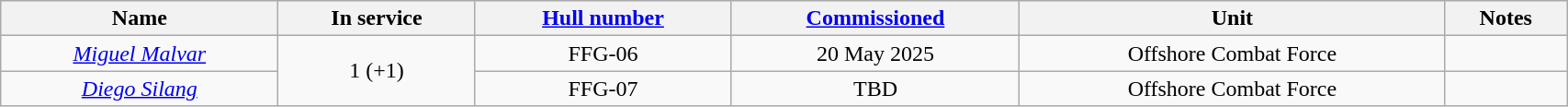<table class="wikitable"  style="width:90%; text-align:center;">
<tr style="background:lavender;">
<th>Name</th>
<th><strong>In service</strong></th>
<th><a href='#'>Hull number</a></th>
<th><a href='#'>Commissioned</a></th>
<th>Unit</th>
<th>Notes</th>
</tr>
<tr>
<td valign="top"><a href='#'><em>Miguel Malvar</em></a></td>
<td rowspan="2">1 (+1)</td>
<td>FFG-06</td>
<td>20 May 2025</td>
<td>Offshore Combat Force</td>
<td></td>
</tr>
<tr>
<td valign="top"><a href='#'><em>Diego Silang</em></a></td>
<td>FFG-07</td>
<td>TBD</td>
<td>Offshore Combat Force</td>
<td></td>
</tr>
</table>
